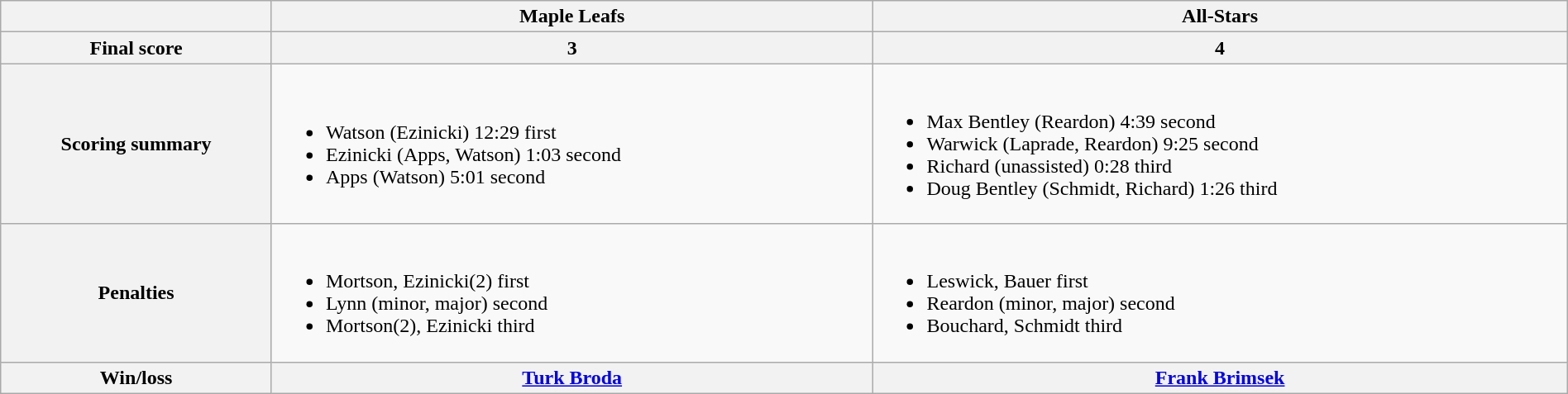<table class="wikitable" style="width:100%">
<tr>
<th></th>
<th>Maple Leafs</th>
<th>All-Stars</th>
</tr>
<tr>
<th>Final score</th>
<th>3</th>
<th>4</th>
</tr>
<tr>
<th>Scoring summary</th>
<td><br><ul><li>Watson (Ezinicki) 12:29 first</li><li>Ezinicki (Apps, Watson) 1:03 second</li><li>Apps (Watson) 5:01 second</li></ul></td>
<td><br><ul><li>Max Bentley (Reardon) 4:39 second</li><li>Warwick (Laprade, Reardon) 9:25 second</li><li>Richard (unassisted) 0:28 third</li><li>Doug Bentley (Schmidt, Richard) 1:26 third</li></ul></td>
</tr>
<tr>
<th>Penalties</th>
<td><br><ul><li>Mortson, Ezinicki(2) first</li><li>Lynn (minor, major) second</li><li>Mortson(2), Ezinicki third</li></ul></td>
<td><br><ul><li>Leswick, Bauer first</li><li>Reardon (minor, major) second</li><li>Bouchard, Schmidt third</li></ul></td>
</tr>
<tr>
<th>Win/loss</th>
<th><a href='#'>Turk Broda</a></th>
<th><a href='#'>Frank Brimsek</a></th>
</tr>
</table>
